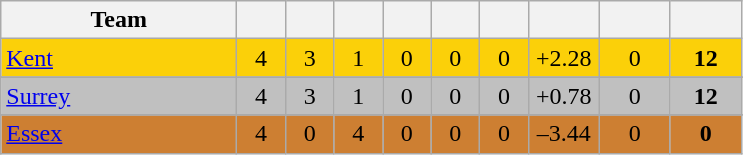<table class="wikitable" style="text-align:center">
<tr>
<th width="150">Team</th>
<th width="25"></th>
<th width="25"></th>
<th width="25"></th>
<th width="25"></th>
<th width="25"></th>
<th width="25"></th>
<th width="40"></th>
<th width="40"></th>
<th width="40"></th>
</tr>
<tr style="background:#fbd009">
<td style="text-align:left"><a href='#'>Kent</a></td>
<td>4</td>
<td>3</td>
<td>1</td>
<td>0</td>
<td>0</td>
<td>0</td>
<td>+2.28</td>
<td>0</td>
<td><strong>12</strong></td>
</tr>
<tr>
</tr>
<tr style="background:silver">
<td style="text-align:left"><a href='#'>Surrey</a></td>
<td>4</td>
<td>3</td>
<td>1</td>
<td>0</td>
<td>0</td>
<td>0</td>
<td>+0.78</td>
<td>0</td>
<td><strong>12</strong></td>
</tr>
<tr>
</tr>
<tr style="background:#CD7F32">
<td style="text-align:left"><a href='#'>Essex</a></td>
<td>4</td>
<td>0</td>
<td>4</td>
<td>0</td>
<td>0</td>
<td>0</td>
<td>–3.44</td>
<td>0</td>
<td><strong>0</strong></td>
</tr>
</table>
